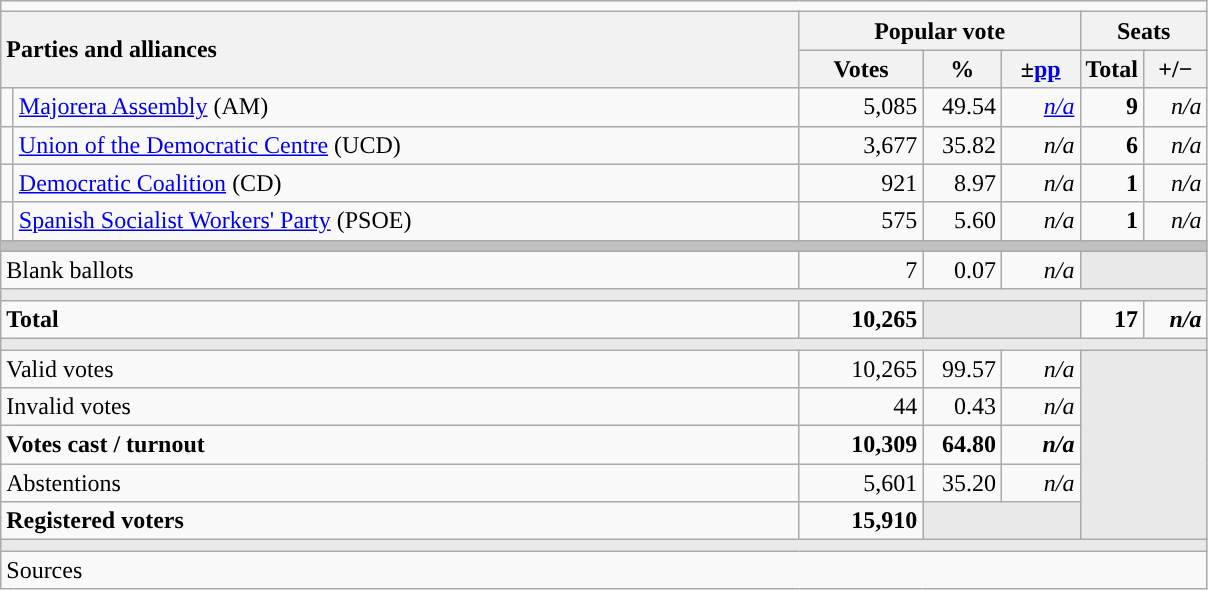<table class="wikitable" style="text-align:right;">
<tr>
<td colspan="7"></td>
</tr>
<tr>
<th style="text-align:left;" rowspan="2" colspan="2" width="525">Parties and alliances</th>
<th colspan="3">Popular vote</th>
<th colspan="2">Seats</th>
</tr>
<tr>
<th width="75">Votes</th>
<th width="45">%</th>
<th width="45">±<a href='#'>pp</a></th>
<th width="35">Total</th>
<th width="35">+/−</th>
</tr>
<tr>
<td width="1" style="color:inherit;background:"></td>
<td align="left"><a href='#'>Majorera Assembly</a> (AM)</td>
<td>5,085</td>
<td>49.54</td>
<td><em><a href='#'>n/a</a></em></td>
<td><strong>9</strong></td>
<td><em>n/a</em></td>
</tr>
<tr>
<td style="color:inherit;background:"></td>
<td align="left"><a href='#'>Union of the Democratic Centre</a> (UCD)</td>
<td>3,677</td>
<td>35.82</td>
<td><em>n/a</em></td>
<td><strong>6</strong></td>
<td><em>n/a</em></td>
</tr>
<tr>
<td style="color:inherit;background:"></td>
<td align="left"><a href='#'>Democratic Coalition</a> (CD)</td>
<td>921</td>
<td>8.97</td>
<td><em>n/a</em></td>
<td><strong>1</strong></td>
<td><em>n/a</em></td>
</tr>
<tr>
<td style="color:inherit;background:"></td>
<td align="left"><a href='#'>Spanish Socialist Workers' Party</a> (PSOE)</td>
<td>575</td>
<td>5.60</td>
<td><em>n/a</em></td>
<td><strong>1</strong></td>
<td><em>n/a</em></td>
</tr>
<tr>
<td colspan="7" bgcolor="#C0C0C0"></td>
</tr>
<tr>
<td align="left" colspan="2">Blank ballots</td>
<td>7</td>
<td>0.07</td>
<td><em>n/a</em></td>
<td bgcolor="#E9E9E9" colspan="2"></td>
</tr>
<tr>
<td colspan="7" bgcolor="#E9E9E9"></td>
</tr>
<tr style="font-weight:bold;">
<td align="left" colspan="2">Total</td>
<td>10,265</td>
<td bgcolor="#E9E9E9" colspan="2"></td>
<td>17</td>
<td><em>n/a</em></td>
</tr>
<tr>
<td colspan="7" bgcolor="#E9E9E9"></td>
</tr>
<tr>
<td align="left" colspan="2">Valid votes</td>
<td>10,265</td>
<td>99.57</td>
<td><em>n/a</em></td>
<td bgcolor="#E9E9E9" colspan="2" rowspan="5"></td>
</tr>
<tr>
<td align="left" colspan="2">Invalid votes</td>
<td>44</td>
<td>0.43</td>
<td><em>n/a</em></td>
</tr>
<tr style="font-weight:bold;">
<td align="left" colspan="2">Votes cast / turnout</td>
<td>10,309</td>
<td>64.80</td>
<td><em>n/a</em></td>
</tr>
<tr>
<td align="left" colspan="2">Abstentions</td>
<td>5,601</td>
<td>35.20</td>
<td><em>n/a</em></td>
</tr>
<tr style="font-weight:bold;">
<td align="left" colspan="2">Registered voters</td>
<td>15,910</td>
<td bgcolor="#E9E9E9" colspan="2"></td>
</tr>
<tr>
<td colspan="7" bgcolor="#E9E9E9"></td>
</tr>
<tr>
<td align="left" colspan="7">Sources</td>
</tr>
</table>
